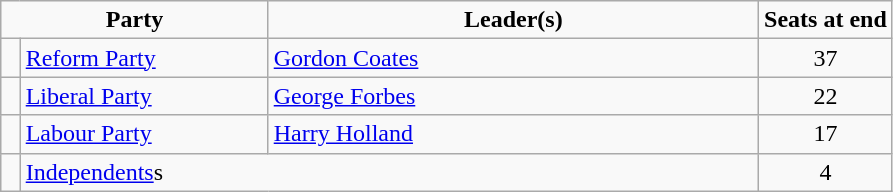<table class="wikitable">
<tr ------------------>
<td width=30% colspan=2 align=center><strong>Party</strong></td>
<td width=55% align=center><strong>Leader(s)</strong></td>
<td width=15% align=center><strong>Seats at end</strong></td>
</tr>
<tr ------------------>
<td></td>
<td><a href='#'>Reform Party</a></td>
<td><a href='#'>Gordon Coates</a></td>
<td align=center>37</td>
</tr>
<tr ------------------>
<td></td>
<td><a href='#'>Liberal Party</a></td>
<td><a href='#'>George Forbes</a></td>
<td align=center>22</td>
</tr>
<tr ------------------>
<td></td>
<td><a href='#'>Labour Party</a></td>
<td><a href='#'>Harry Holland</a></td>
<td align=center>17</td>
</tr>
<tr ------------------>
<td></td>
<td colspan=2><a href='#'>Independents</a>s</td>
<td align=center>4</td>
</tr>
</table>
